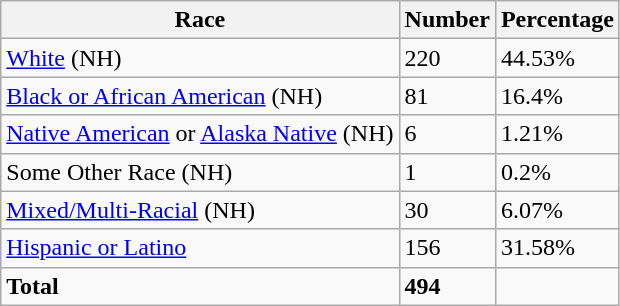<table class="wikitable">
<tr>
<th>Race</th>
<th>Number</th>
<th>Percentage</th>
</tr>
<tr>
<td><a href='#'>White</a> (NH)</td>
<td>220</td>
<td>44.53%</td>
</tr>
<tr>
<td><a href='#'>Black or African American</a> (NH)</td>
<td>81</td>
<td>16.4%</td>
</tr>
<tr>
<td><a href='#'>Native American</a> or <a href='#'>Alaska Native</a> (NH)</td>
<td>6</td>
<td>1.21%</td>
</tr>
<tr>
<td>Some Other Race (NH)</td>
<td>1</td>
<td>0.2%</td>
</tr>
<tr>
<td><a href='#'>Mixed/Multi-Racial</a> (NH)</td>
<td>30</td>
<td>6.07%</td>
</tr>
<tr>
<td><a href='#'>Hispanic or Latino</a></td>
<td>156</td>
<td>31.58%</td>
</tr>
<tr>
<td><strong>Total</strong></td>
<td><strong>494</strong></td>
<td></td>
</tr>
</table>
